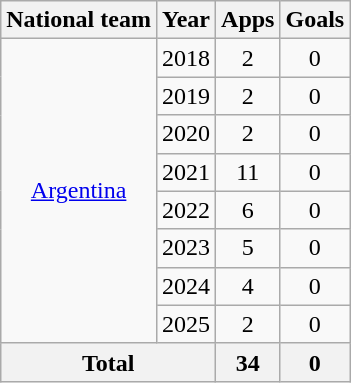<table class="wikitable" style="text-align:center">
<tr>
<th>National team</th>
<th>Year</th>
<th>Apps</th>
<th>Goals</th>
</tr>
<tr>
<td rowspan="8"><a href='#'>Argentina</a></td>
<td>2018</td>
<td>2</td>
<td>0</td>
</tr>
<tr>
<td>2019</td>
<td>2</td>
<td>0</td>
</tr>
<tr>
<td>2020</td>
<td>2</td>
<td>0</td>
</tr>
<tr>
<td>2021</td>
<td>11</td>
<td>0</td>
</tr>
<tr>
<td>2022</td>
<td>6</td>
<td>0</td>
</tr>
<tr>
<td>2023</td>
<td>5</td>
<td>0</td>
</tr>
<tr>
<td>2024</td>
<td>4</td>
<td>0</td>
</tr>
<tr>
<td>2025</td>
<td>2</td>
<td>0</td>
</tr>
<tr>
<th colspan="2">Total</th>
<th>34</th>
<th>0</th>
</tr>
</table>
